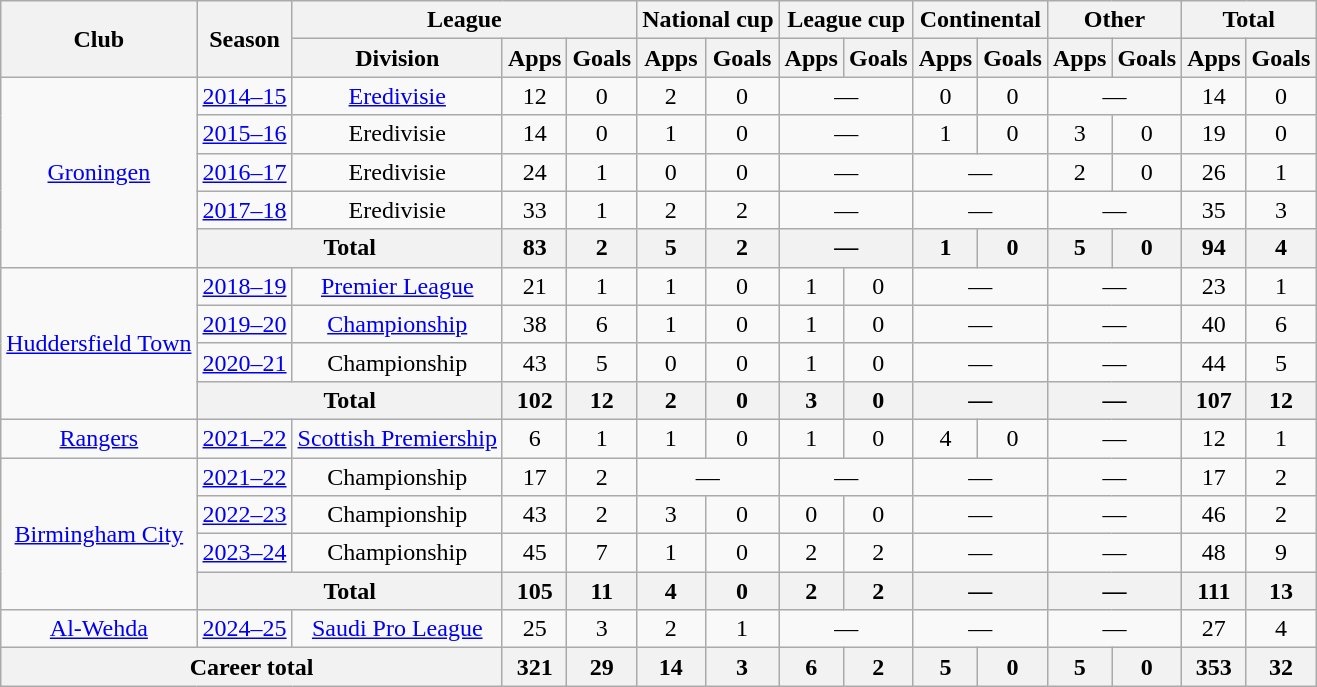<table class="wikitable" style="text-align:center">
<tr>
<th rowspan="2">Club</th>
<th rowspan="2">Season</th>
<th colspan="3">League</th>
<th colspan="2">National cup</th>
<th colspan="2">League cup</th>
<th colspan="2">Continental</th>
<th colspan="2">Other</th>
<th colspan="2">Total</th>
</tr>
<tr>
<th>Division</th>
<th>Apps</th>
<th>Goals</th>
<th>Apps</th>
<th>Goals</th>
<th>Apps</th>
<th>Goals</th>
<th>Apps</th>
<th>Goals</th>
<th>Apps</th>
<th>Goals</th>
<th>Apps</th>
<th>Goals</th>
</tr>
<tr>
<td rowspan="5"><a href='#'>Groningen</a></td>
<td><a href='#'>2014–15</a></td>
<td><a href='#'>Eredivisie</a></td>
<td>12</td>
<td>0</td>
<td>2</td>
<td>0</td>
<td colspan="2">—</td>
<td>0</td>
<td>0</td>
<td colspan="2">—</td>
<td>14</td>
<td>0</td>
</tr>
<tr>
<td><a href='#'>2015–16</a></td>
<td>Eredivisie</td>
<td>14</td>
<td>0</td>
<td>1</td>
<td>0</td>
<td colspan="2">—</td>
<td>1</td>
<td>0</td>
<td>3</td>
<td>0</td>
<td>19</td>
<td>0</td>
</tr>
<tr>
<td><a href='#'>2016–17</a></td>
<td>Eredivisie</td>
<td>24</td>
<td>1</td>
<td>0</td>
<td>0</td>
<td colspan="2">—</td>
<td colspan="2">—</td>
<td>2</td>
<td>0</td>
<td>26</td>
<td>1</td>
</tr>
<tr>
<td><a href='#'>2017–18</a></td>
<td>Eredivisie</td>
<td>33</td>
<td>1</td>
<td>2</td>
<td>2</td>
<td colspan="2">—</td>
<td colspan="2">—</td>
<td colspan="2">—</td>
<td>35</td>
<td>3</td>
</tr>
<tr>
<th colspan="2">Total</th>
<th>83</th>
<th>2</th>
<th>5</th>
<th>2</th>
<th colspan="2">—</th>
<th>1</th>
<th>0</th>
<th>5</th>
<th>0</th>
<th>94</th>
<th>4</th>
</tr>
<tr>
<td rowspan="4"><a href='#'>Huddersfield Town</a></td>
<td><a href='#'>2018–19</a></td>
<td><a href='#'>Premier League</a></td>
<td>21</td>
<td>1</td>
<td>1</td>
<td>0</td>
<td>1</td>
<td>0</td>
<td colspan="2">—</td>
<td colspan="2">—</td>
<td>23</td>
<td>1</td>
</tr>
<tr>
<td><a href='#'>2019–20</a></td>
<td><a href='#'>Championship</a></td>
<td>38</td>
<td>6</td>
<td>1</td>
<td>0</td>
<td>1</td>
<td>0</td>
<td colspan="2">—</td>
<td colspan="2">—</td>
<td>40</td>
<td>6</td>
</tr>
<tr>
<td><a href='#'>2020–21</a></td>
<td>Championship</td>
<td>43</td>
<td>5</td>
<td>0</td>
<td>0</td>
<td>1</td>
<td>0</td>
<td colspan="2">—</td>
<td colspan="2">—</td>
<td>44</td>
<td>5</td>
</tr>
<tr>
<th colspan="2">Total</th>
<th>102</th>
<th>12</th>
<th>2</th>
<th>0</th>
<th>3</th>
<th>0</th>
<th colspan="2">—</th>
<th colspan="2">—</th>
<th>107</th>
<th>12</th>
</tr>
<tr>
<td><a href='#'>Rangers</a></td>
<td><a href='#'>2021–22</a></td>
<td><a href='#'>Scottish Premiership</a></td>
<td>6</td>
<td>1</td>
<td>1</td>
<td>0</td>
<td>1</td>
<td>0</td>
<td>4</td>
<td>0</td>
<td colspan="2">—</td>
<td>12</td>
<td>1</td>
</tr>
<tr>
<td rowspan="4"><a href='#'>Birmingham City</a></td>
<td><a href='#'>2021–22</a></td>
<td>Championship</td>
<td>17</td>
<td>2</td>
<td colspan="2">—</td>
<td colspan="2">—</td>
<td colspan="2">—</td>
<td colspan="2">—</td>
<td>17</td>
<td>2</td>
</tr>
<tr>
<td><a href='#'>2022–23</a></td>
<td>Championship</td>
<td>43</td>
<td>2</td>
<td>3</td>
<td>0</td>
<td>0</td>
<td>0</td>
<td colspan="2">—</td>
<td colspan="2">—</td>
<td>46</td>
<td>2</td>
</tr>
<tr>
<td><a href='#'>2023–24</a></td>
<td>Championship</td>
<td>45</td>
<td>7</td>
<td>1</td>
<td>0</td>
<td>2</td>
<td>2</td>
<td colspan="2">—</td>
<td colspan="2">—</td>
<td>48</td>
<td>9</td>
</tr>
<tr>
<th colspan="2">Total</th>
<th>105</th>
<th>11</th>
<th>4</th>
<th>0</th>
<th>2</th>
<th>2</th>
<th colspan="2">—</th>
<th colspan="2">—</th>
<th>111</th>
<th>13</th>
</tr>
<tr>
<td><a href='#'>Al-Wehda</a></td>
<td><a href='#'>2024–25</a></td>
<td><a href='#'>Saudi Pro League</a></td>
<td>25</td>
<td>3</td>
<td>2</td>
<td>1</td>
<td colspan="2">—</td>
<td colspan="2">—</td>
<td colspan="2">—</td>
<td>27</td>
<td>4</td>
</tr>
<tr>
<th colspan="3">Career total</th>
<th>321</th>
<th>29</th>
<th>14</th>
<th>3</th>
<th>6</th>
<th>2</th>
<th>5</th>
<th>0</th>
<th>5</th>
<th>0</th>
<th>353</th>
<th>32</th>
</tr>
</table>
